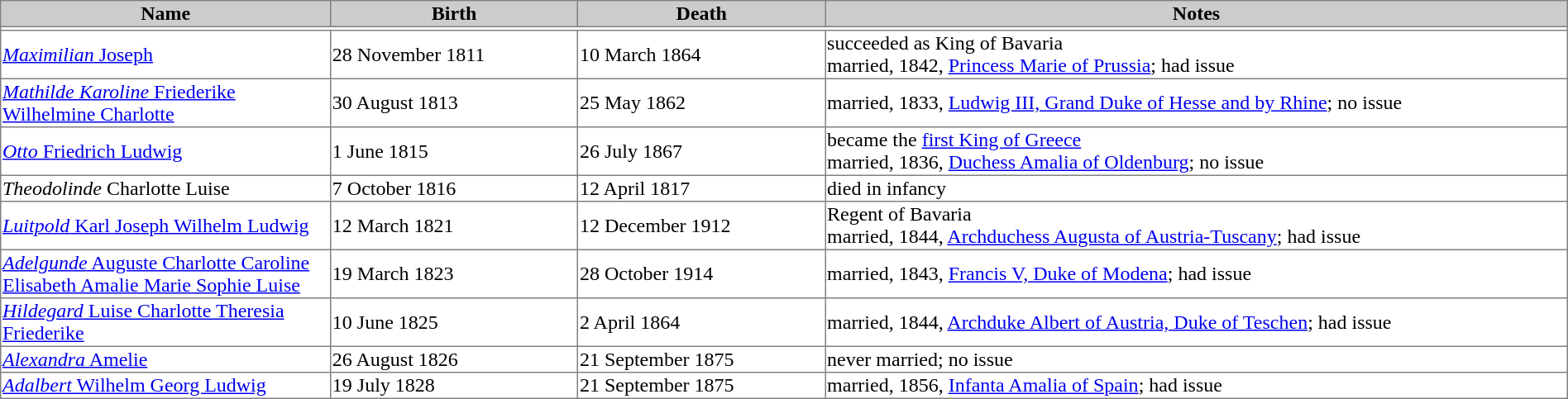<table border=1 style="border-collapse: collapse;">
<tr bgcolor=cccccc>
<th width="20%">Name</th>
<th width="15%">Birth</th>
<th width="15%">Death</th>
<th width="45%">Notes</th>
</tr>
<tr>
<td colspan=4></td>
</tr>
<tr>
<td><a href='#'><em>Maximilian</em> Joseph</a></td>
<td>28 November 1811</td>
<td>10 March 1864</td>
<td>succeeded as King of Bavaria<br>married, 1842, <a href='#'>Princess Marie of Prussia</a>; had issue</td>
</tr>
<tr>
<td><a href='#'><em>Mathilde Karoline</em> Friederike Wilhelmine Charlotte</a></td>
<td>30 August 1813</td>
<td>25 May 1862</td>
<td>married, 1833, <a href='#'>Ludwig III, Grand Duke of Hesse and by Rhine</a>; no issue</td>
</tr>
<tr>
<td><a href='#'><em>Otto</em> Friedrich Ludwig</a></td>
<td>1 June 1815</td>
<td>26 July 1867</td>
<td>became the <a href='#'>first King of Greece</a><br>married, 1836, <a href='#'>Duchess Amalia of Oldenburg</a>; no issue</td>
</tr>
<tr>
<td><em>Theodolinde</em> Charlotte Luise</td>
<td>7 October 1816</td>
<td>12 April 1817</td>
<td>died in infancy</td>
</tr>
<tr>
<td><a href='#'><em>Luitpold</em> Karl Joseph Wilhelm Ludwig</a></td>
<td>12 March 1821</td>
<td>12 December 1912</td>
<td>Regent of Bavaria<br>married, 1844, <a href='#'>Archduchess Augusta of Austria-Tuscany</a>; had issue</td>
</tr>
<tr>
<td><a href='#'><em>Adelgunde</em> Auguste Charlotte Caroline Elisabeth Amalie Marie Sophie Luise</a></td>
<td>19 March 1823</td>
<td>28 October 1914</td>
<td>married, 1843, <a href='#'>Francis V, Duke of Modena</a>; had issue</td>
</tr>
<tr>
<td><a href='#'><em>Hildegard</em> Luise Charlotte Theresia Friederike</a></td>
<td>10 June 1825</td>
<td>2 April 1864</td>
<td>married, 1844, <a href='#'>Archduke Albert of Austria, Duke of Teschen</a>; had issue</td>
</tr>
<tr>
<td><a href='#'><em>Alexandra</em> Amelie</a></td>
<td>26 August 1826</td>
<td>21 September 1875</td>
<td>never married; no issue</td>
</tr>
<tr>
<td><a href='#'><em>Adalbert</em> Wilhelm Georg Ludwig</a></td>
<td>19 July 1828</td>
<td>21 September 1875</td>
<td>married, 1856, <a href='#'>Infanta Amalia of Spain</a>; had issue</td>
</tr>
</table>
